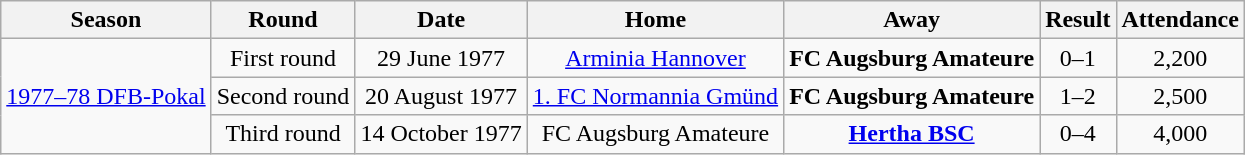<table class="wikitable">
<tr>
<th>Season</th>
<th>Round</th>
<th>Date</th>
<th>Home</th>
<th>Away</th>
<th>Result</th>
<th>Attendance</th>
</tr>
<tr align="center">
<td rowspan=3><a href='#'>1977–78 DFB-Pokal</a></td>
<td>First round</td>
<td>29 June 1977</td>
<td><a href='#'>Arminia Hannover</a></td>
<td><strong>FC Augsburg Amateure</strong></td>
<td>0–1</td>
<td>2,200</td>
</tr>
<tr align="center">
<td>Second round</td>
<td>20 August 1977</td>
<td><a href='#'>1. FC Normannia Gmünd</a></td>
<td><strong>FC Augsburg Amateure</strong></td>
<td>1–2</td>
<td>2,500</td>
</tr>
<tr align="center">
<td>Third round</td>
<td>14 October 1977</td>
<td>FC Augsburg Amateure</td>
<td><strong><a href='#'>Hertha BSC</a></strong></td>
<td>0–4</td>
<td>4,000</td>
</tr>
</table>
